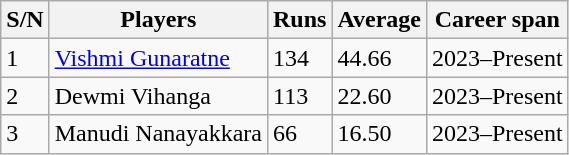<table class="wikitable">
<tr>
<th>S/N</th>
<th>Players</th>
<th>Runs</th>
<th>Average</th>
<th>Career span</th>
</tr>
<tr>
<td>1</td>
<td><a href='#'>Vishmi Gunaratne</a></td>
<td>134</td>
<td>44.66</td>
<td>2023–Present</td>
</tr>
<tr>
<td>2</td>
<td>Dewmi Vihanga</td>
<td>113</td>
<td>22.60</td>
<td>2023–Present</td>
</tr>
<tr>
<td>3</td>
<td>Manudi Nanayakkara</td>
<td>66</td>
<td>16.50</td>
<td>2023–Present</td>
</tr>
</table>
